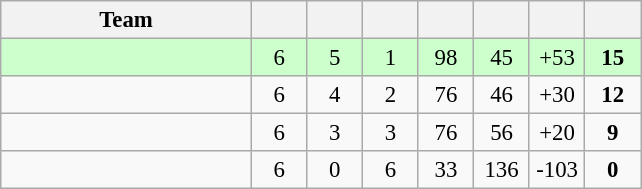<table class="wikitable" style="text-align:center;font-size:95%">
<tr>
<th width=160>Team</th>
<th width=30></th>
<th width=30></th>
<th width=30></th>
<th width=30></th>
<th width=30></th>
<th width=30></th>
<th width=30></th>
</tr>
<tr bgcolor=ccffcc>
<td align="left"></td>
<td>6</td>
<td>5</td>
<td>1</td>
<td>98</td>
<td>45</td>
<td>+53</td>
<td><strong>15</strong></td>
</tr>
<tr>
<td align="left"></td>
<td>6</td>
<td>4</td>
<td>2</td>
<td>76</td>
<td>46</td>
<td>+30</td>
<td><strong>12</strong></td>
</tr>
<tr>
<td align="left"></td>
<td>6</td>
<td>3</td>
<td>3</td>
<td>76</td>
<td>56</td>
<td>+20</td>
<td><strong>9</strong></td>
</tr>
<tr>
<td align="left"></td>
<td>6</td>
<td>0</td>
<td>6</td>
<td>33</td>
<td>136</td>
<td>-103</td>
<td><strong>0</strong></td>
</tr>
</table>
